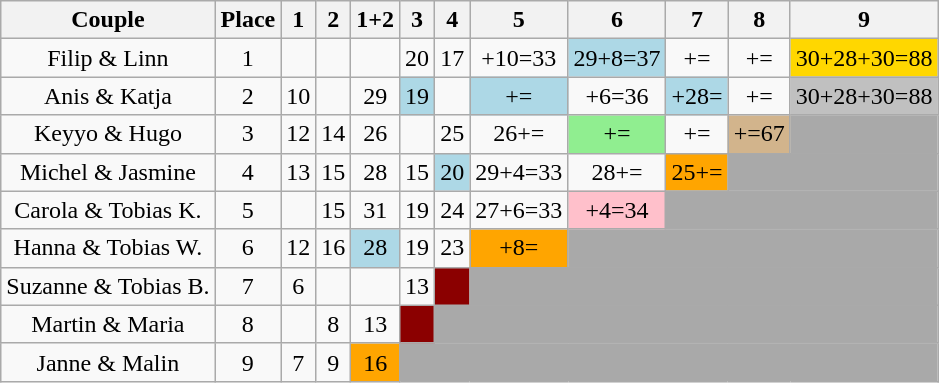<table class="wikitable sortable" style="text-align:center;">
<tr>
<th>Couple</th>
<th>Place</th>
<th>1</th>
<th>2</th>
<th>1+2</th>
<th>3</th>
<th>4</th>
<th>5</th>
<th>6</th>
<th>7</th>
<th>8</th>
<th>9</th>
</tr>
<tr>
<td>Filip & Linn</td>
<td>1</td>
<td></td>
<td></td>
<td></td>
<td>20</td>
<td>17</td>
<td>+10=33</td>
<td bgcolor=lightblue>29+8=37</td>
<td>+=</td>
<td>+=</td>
<td bgcolor=gold>30+28+30=88</td>
</tr>
<tr>
<td>Anis & Katja</td>
<td>2</td>
<td>10</td>
<td></td>
<td>29</td>
<td bgcolor=lightblue>19</td>
<td></td>
<td bgcolor=lightblue>+=</td>
<td>+6=36</td>
<td bgcolor=lightblue>+28=</td>
<td>+=</td>
<td bgcolor=silver>30+28+30=88</td>
</tr>
<tr>
<td>Keyyo & Hugo</td>
<td>3</td>
<td>12</td>
<td>14</td>
<td>26</td>
<td></td>
<td>25</td>
<td>26+=</td>
<td bgcolor=lightgreen>+=</td>
<td>+=</td>
<td bgcolor=tan>+=67</td>
<td bgcolor=darkgrey></td>
</tr>
<tr>
<td>Michel & Jasmine</td>
<td>4</td>
<td>13</td>
<td>15</td>
<td>28</td>
<td>15</td>
<td bgcolor=lightblue>20</td>
<td>29+4=33</td>
<td>28+=</td>
<td bgcolor=orange>25+=</td>
<td colspan=2 bgcolor=darkgrey></td>
</tr>
<tr>
<td>Carola & Tobias K.</td>
<td>5</td>
<td></td>
<td>15</td>
<td>31</td>
<td>19</td>
<td>24</td>
<td>27+6=33</td>
<td bgcolor=pink>+4=34</td>
<td colspan=3 bgcolor=darkgrey></td>
</tr>
<tr>
<td>Hanna & Tobias W.</td>
<td>6</td>
<td>12</td>
<td>16</td>
<td bgcolor=lightblue>28</td>
<td>19</td>
<td>23</td>
<td bgcolor=orange>+8=</td>
<td colspan=4 bgcolor=darkgrey></td>
</tr>
<tr>
<td>Suzanne & Tobias B.</td>
<td>7</td>
<td>6</td>
<td></td>
<td></td>
<td>13</td>
<td bgcolor=darkred></td>
<td colspan=5 bgcolor=darkgrey></td>
</tr>
<tr>
<td>Martin & Maria</td>
<td>8</td>
<td></td>
<td>8</td>
<td>13</td>
<td bgcolor=darkred></td>
<td colspan=6 bgcolor=darkgrey></td>
</tr>
<tr>
<td>Janne & Malin</td>
<td>9</td>
<td>7</td>
<td>9</td>
<td bgcolor=orange>16</td>
<td colspan=7 bgcolor=darkgrey></td>
</tr>
</table>
